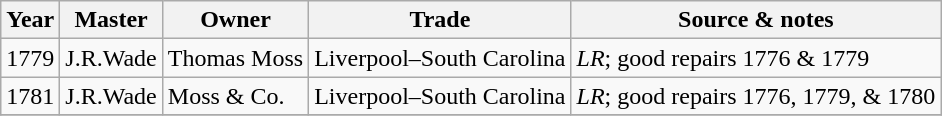<table class=" wikitable">
<tr>
<th>Year</th>
<th>Master</th>
<th>Owner</th>
<th>Trade</th>
<th>Source & notes</th>
</tr>
<tr>
<td>1779</td>
<td>J.R.Wade</td>
<td>Thomas Moss</td>
<td>Liverpool–South Carolina</td>
<td><em>LR</em>; good repairs 1776 & 1779</td>
</tr>
<tr>
<td>1781</td>
<td>J.R.Wade</td>
<td>Moss & Co.</td>
<td>Liverpool–South Carolina</td>
<td><em>LR</em>; good repairs 1776, 1779, & 1780</td>
</tr>
<tr>
</tr>
</table>
